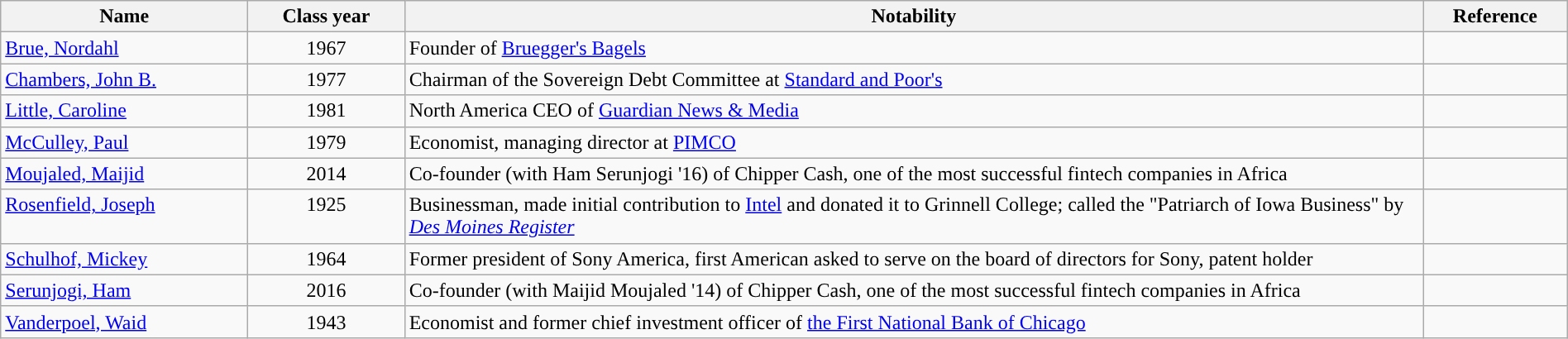<table class="wikitable sortable" style="width:100%">
<tr>
<th width="*">Name</th>
<th width="10%">Class year</th>
<th width="65%">Notability</th>
<th width="*">Reference</th>
</tr>
<tr valign="top">
<td><a href='#'>Brue, Nordahl</a></td>
<td align="center">1967</td>
<td>Founder of <a href='#'>Bruegger's Bagels</a></td>
<td align="center"></td>
</tr>
<tr valign="top">
<td><a href='#'>Chambers, John B.</a></td>
<td align="center">1977</td>
<td>Chairman of the Sovereign Debt Committee at <a href='#'>Standard and Poor's</a></td>
<td align="center"></td>
</tr>
<tr valign="top">
<td><a href='#'>Little, Caroline</a></td>
<td align="center">1981</td>
<td>North America CEO of <a href='#'>Guardian News & Media</a></td>
<td align="center"></td>
</tr>
<tr valign="top">
<td><a href='#'>McCulley, Paul</a></td>
<td align="center">1979</td>
<td>Economist, managing director at <a href='#'>PIMCO</a></td>
<td align="center"></td>
</tr>
<tr valign="top">
<td><a href='#'>Moujaled, Maijid</a></td>
<td align="center">2014</td>
<td>Co-founder (with Ham Serunjogi '16) of Chipper Cash, one of the most successful fintech companies in Africa</td>
<td align="center"></td>
</tr>
<tr valign="top">
<td><a href='#'>Rosenfield, Joseph</a></td>
<td align="center">1925</td>
<td>Businessman, made initial contribution to <a href='#'>Intel</a> and donated it to Grinnell College; called the "Patriarch of Iowa Business" by <em><a href='#'>Des Moines Register</a></em></td>
<td align="center"></td>
</tr>
<tr valign="top">
<td><a href='#'>Schulhof, Mickey</a></td>
<td align="center">1964</td>
<td>Former president of Sony America, first American asked to serve on the board of directors for Sony, patent holder</td>
<td align="center"></td>
</tr>
<tr valign="top">
<td><a href='#'>Serunjogi, Ham</a></td>
<td align="center">2016</td>
<td>Co-founder (with Maijid Moujaled '14) of Chipper Cash, one of the most successful fintech companies in Africa</td>
<td align="center"></td>
</tr>
<tr valign="top">
<td><a href='#'>Vanderpoel, Waid</a></td>
<td align="center">1943</td>
<td>Economist and former chief investment officer of <a href='#'>the First National Bank of Chicago</a></td>
<td align="center"></td>
</tr>
</table>
